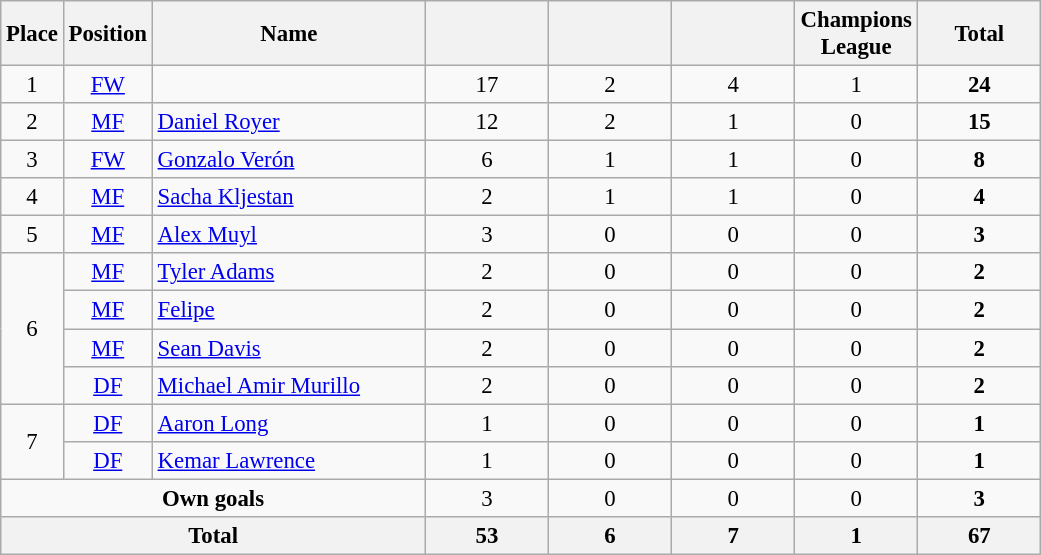<table class="wikitable" style="font-size: 95%; text-align: center;">
<tr>
<th width=30>Place</th>
<th width=30>Position</th>
<th width=175>Name</th>
<th width=75></th>
<th width=75></th>
<th width=75></th>
<th width=75>Champions League</th>
<th width=75><strong>Total</strong></th>
</tr>
<tr>
<td>1</td>
<td><a href='#'>FW</a></td>
<td align=left></td>
<td>17</td>
<td>2</td>
<td>4</td>
<td>1</td>
<td><strong>24</strong></td>
</tr>
<tr>
<td>2</td>
<td><a href='#'>MF</a></td>
<td align=left> <a href='#'>Daniel Royer</a></td>
<td>12</td>
<td>2</td>
<td>1</td>
<td>0</td>
<td><strong>15</strong></td>
</tr>
<tr>
<td>3</td>
<td><a href='#'>FW</a></td>
<td align=left> <a href='#'>Gonzalo Verón</a></td>
<td>6</td>
<td>1</td>
<td>1</td>
<td>0</td>
<td><strong>8</strong></td>
</tr>
<tr>
<td>4</td>
<td><a href='#'>MF</a></td>
<td align=left> <a href='#'>Sacha Kljestan</a></td>
<td>2</td>
<td>1</td>
<td>1</td>
<td>0</td>
<td><strong>4</strong></td>
</tr>
<tr>
<td>5</td>
<td><a href='#'>MF</a></td>
<td align=left> <a href='#'>Alex Muyl</a></td>
<td>3</td>
<td>0</td>
<td>0</td>
<td>0</td>
<td><strong>3</strong></td>
</tr>
<tr>
<td rowspan="4">6</td>
<td><a href='#'>MF</a></td>
<td align=left> <a href='#'>Tyler Adams</a></td>
<td>2</td>
<td>0</td>
<td>0</td>
<td>0</td>
<td><strong>2</strong></td>
</tr>
<tr>
<td><a href='#'>MF</a></td>
<td align=left> <a href='#'>Felipe</a></td>
<td>2</td>
<td>0</td>
<td>0</td>
<td>0</td>
<td><strong>2</strong></td>
</tr>
<tr>
<td><a href='#'>MF</a></td>
<td align=left> <a href='#'>Sean Davis</a></td>
<td>2</td>
<td>0</td>
<td>0</td>
<td>0</td>
<td><strong>2</strong></td>
</tr>
<tr>
<td><a href='#'>DF</a></td>
<td align=left> <a href='#'>Michael Amir Murillo</a></td>
<td>2</td>
<td>0</td>
<td>0</td>
<td>0</td>
<td><strong>2</strong></td>
</tr>
<tr>
<td rowspan="2">7</td>
<td><a href='#'>DF</a></td>
<td align=left> <a href='#'>Aaron Long</a></td>
<td>1</td>
<td>0</td>
<td>0</td>
<td>0</td>
<td><strong>1</strong></td>
</tr>
<tr>
<td><a href='#'>DF</a></td>
<td align=left> <a href='#'>Kemar Lawrence</a></td>
<td>1</td>
<td>0</td>
<td>0</td>
<td>0</td>
<td><strong>1</strong></td>
</tr>
<tr>
<td colspan="3"><strong>Own goals</strong></td>
<td>3</td>
<td>0</td>
<td>0</td>
<td>0</td>
<td><strong>3</strong></td>
</tr>
<tr>
<th colspan="3">Total</th>
<th>53</th>
<th>6</th>
<th>7</th>
<th>1</th>
<th>67</th>
</tr>
</table>
